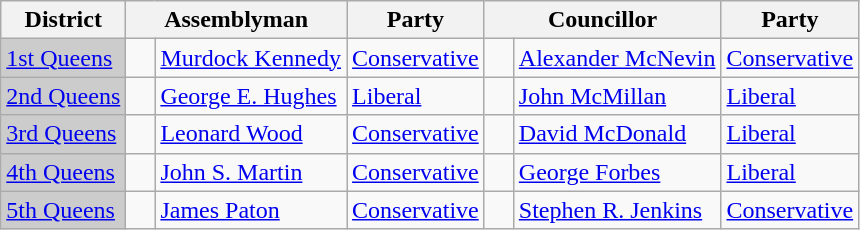<table class="wikitable">
<tr>
<th>District</th>
<th colspan="2">Assemblyman</th>
<th>Party</th>
<th colspan="2">Councillor</th>
<th>Party</th>
</tr>
<tr>
<td bgcolor="CCCCCC"><a href='#'>1st Queens</a></td>
<td>   </td>
<td><a href='#'>Murdock Kennedy</a></td>
<td><a href='#'>Conservative</a></td>
<td>   </td>
<td><a href='#'>Alexander McNevin</a></td>
<td><a href='#'>Conservative</a></td>
</tr>
<tr>
<td bgcolor="CCCCCC"><a href='#'>2nd Queens</a></td>
<td>   </td>
<td><a href='#'>George E. Hughes</a></td>
<td><a href='#'>Liberal</a></td>
<td>   </td>
<td><a href='#'>John McMillan</a></td>
<td><a href='#'>Liberal</a></td>
</tr>
<tr>
<td bgcolor="CCCCCC"><a href='#'>3rd Queens</a></td>
<td>   </td>
<td><a href='#'>Leonard Wood</a></td>
<td><a href='#'>Conservative</a></td>
<td>   </td>
<td><a href='#'>David McDonald</a></td>
<td><a href='#'>Liberal</a></td>
</tr>
<tr>
<td bgcolor="CCCCCC"><a href='#'>4th Queens</a></td>
<td>   </td>
<td><a href='#'>John S. Martin</a></td>
<td><a href='#'>Conservative</a></td>
<td>   </td>
<td><a href='#'>George Forbes</a></td>
<td><a href='#'>Liberal</a></td>
</tr>
<tr>
<td bgcolor="CCCCCC"><a href='#'>5th Queens</a></td>
<td>   </td>
<td><a href='#'>James Paton</a></td>
<td><a href='#'>Conservative</a></td>
<td>   </td>
<td><a href='#'>Stephen R. Jenkins</a></td>
<td><a href='#'>Conservative</a></td>
</tr>
</table>
